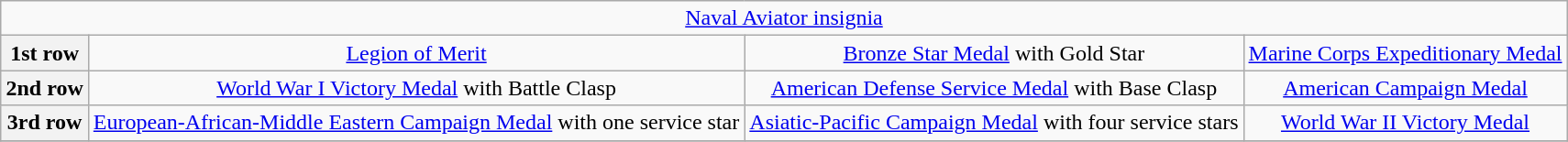<table class="wikitable" style="margin:1em auto; text-align:center;">
<tr>
<td colspan="14"><a href='#'>Naval Aviator insignia</a></td>
</tr>
<tr>
<th>1st row</th>
<td colspan="2"><a href='#'>Legion of Merit</a></td>
<td colspan="3"><a href='#'>Bronze Star Medal</a> with Gold Star</td>
<td colspan="4"><a href='#'>Marine Corps Expeditionary Medal</a></td>
</tr>
<tr>
<th>2nd row</th>
<td colspan="2"><a href='#'>World War I Victory Medal</a> with Battle Clasp</td>
<td colspan="3"><a href='#'>American Defense Service Medal</a> with Base Clasp</td>
<td colspan="4"><a href='#'>American Campaign Medal</a></td>
</tr>
<tr>
<th>3rd row</th>
<td colspan="2"><a href='#'>European-African-Middle Eastern Campaign Medal</a> with one service star</td>
<td colspan="3"><a href='#'>Asiatic-Pacific Campaign Medal</a> with four service stars</td>
<td colspan="4"><a href='#'>World War II Victory Medal</a></td>
</tr>
<tr>
</tr>
</table>
